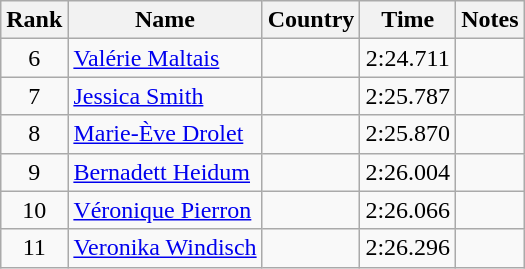<table class="wikitable sortable" style="text-align:center">
<tr>
<th>Rank</th>
<th>Name</th>
<th>Country</th>
<th>Time</th>
<th>Notes</th>
</tr>
<tr>
<td>6</td>
<td align=left><a href='#'>Valérie Maltais</a></td>
<td align=left></td>
<td>2:24.711</td>
<td></td>
</tr>
<tr>
<td>7</td>
<td align=left><a href='#'>Jessica Smith</a></td>
<td align=left></td>
<td>2:25.787</td>
<td></td>
</tr>
<tr>
<td>8</td>
<td align=left><a href='#'>Marie-Ève Drolet</a></td>
<td align=left></td>
<td>2:25.870</td>
<td></td>
</tr>
<tr>
<td>9</td>
<td align=left><a href='#'>Bernadett Heidum</a></td>
<td align=left></td>
<td>2:26.004</td>
<td></td>
</tr>
<tr>
<td>10</td>
<td align=left><a href='#'>Véronique Pierron</a></td>
<td align=left></td>
<td>2:26.066</td>
<td></td>
</tr>
<tr>
<td>11</td>
<td align=left><a href='#'>Veronika Windisch</a></td>
<td align=left></td>
<td>2:26.296</td>
<td></td>
</tr>
</table>
